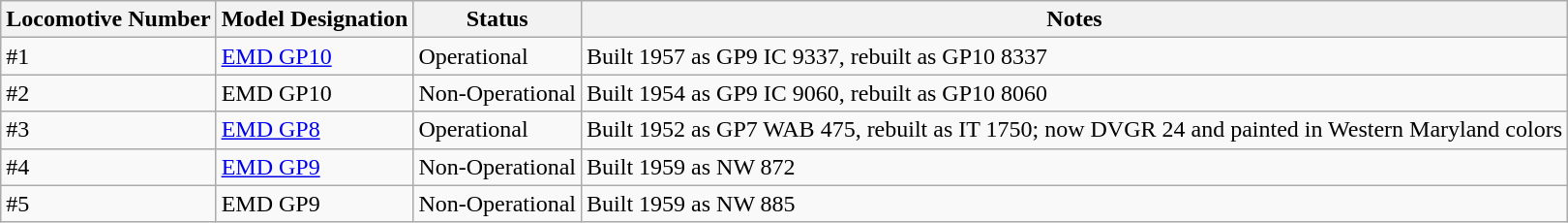<table class="wikitable">
<tr>
<th>Locomotive Number</th>
<th>Model Designation</th>
<th>Status</th>
<th>Notes</th>
</tr>
<tr>
<td>#1</td>
<td><a href='#'>EMD GP10</a></td>
<td>Operational</td>
<td>Built 1957 as GP9 IC 9337, rebuilt as GP10 8337</td>
</tr>
<tr>
<td>#2</td>
<td>EMD GP10</td>
<td>Non-Operational</td>
<td>Built 1954 as GP9 IC 9060, rebuilt as GP10 8060</td>
</tr>
<tr>
<td>#3</td>
<td><a href='#'>EMD GP8</a></td>
<td>Operational</td>
<td>Built 1952 as GP7 WAB 475, rebuilt as IT 1750; now DVGR 24 and painted in Western Maryland colors</td>
</tr>
<tr>
<td>#4</td>
<td><a href='#'>EMD GP9</a></td>
<td>Non-Operational</td>
<td>Built 1959 as NW 872</td>
</tr>
<tr>
<td>#5</td>
<td>EMD GP9</td>
<td>Non-Operational</td>
<td>Built 1959 as NW 885</td>
</tr>
</table>
